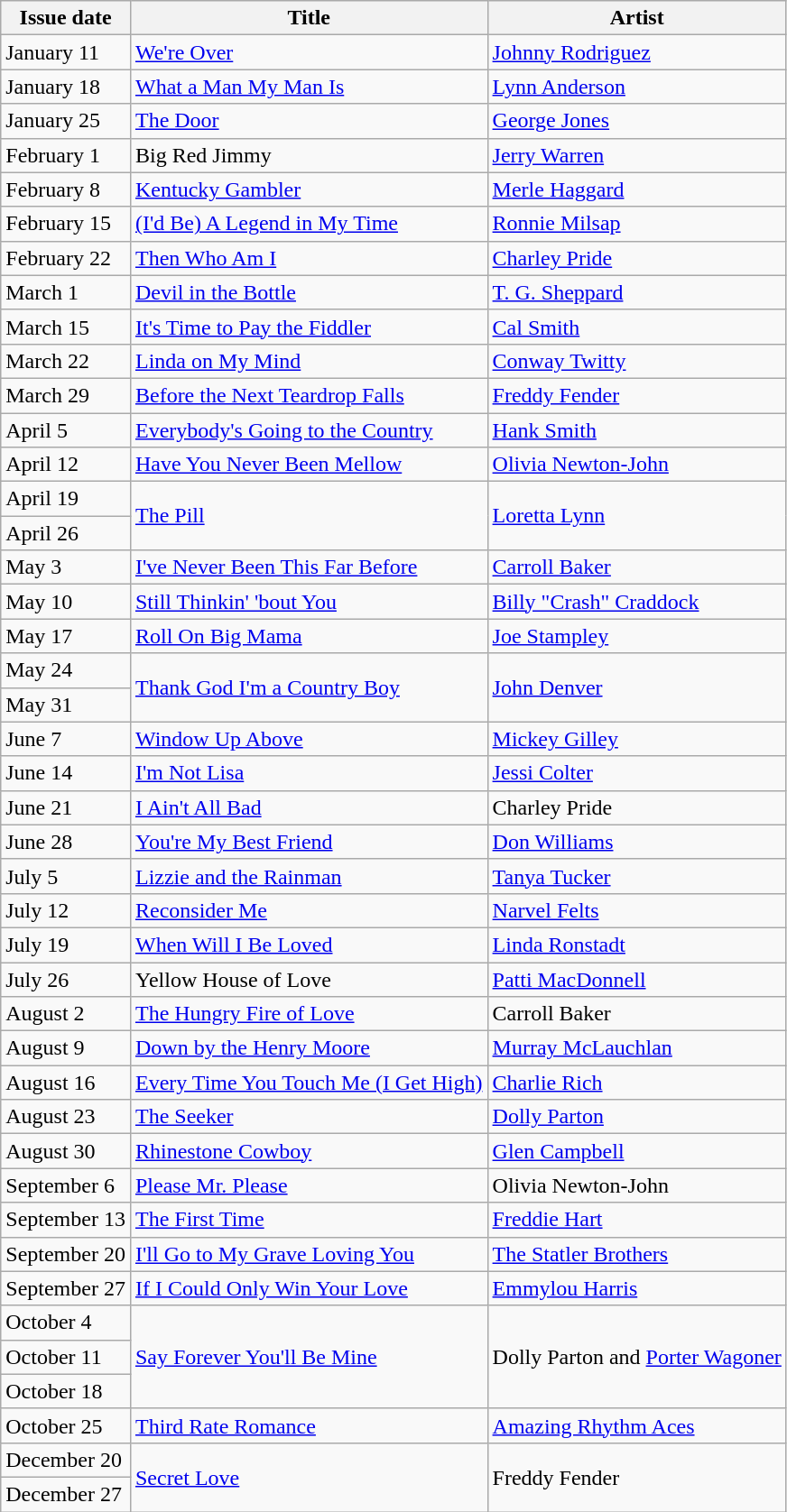<table class="wikitable">
<tr>
<th>Issue date</th>
<th>Title</th>
<th>Artist</th>
</tr>
<tr>
<td>January 11</td>
<td><a href='#'>We're Over</a></td>
<td><a href='#'>Johnny Rodriguez</a></td>
</tr>
<tr>
<td>January 18</td>
<td><a href='#'>What a Man My Man Is</a></td>
<td><a href='#'>Lynn Anderson</a></td>
</tr>
<tr>
<td>January 25</td>
<td><a href='#'>The Door</a></td>
<td><a href='#'>George Jones</a></td>
</tr>
<tr>
<td>February 1</td>
<td>Big Red Jimmy</td>
<td><a href='#'>Jerry Warren</a></td>
</tr>
<tr>
<td>February 8</td>
<td><a href='#'>Kentucky Gambler</a></td>
<td><a href='#'>Merle Haggard</a></td>
</tr>
<tr>
<td>February 15</td>
<td><a href='#'>(I'd Be) A Legend in My Time</a></td>
<td><a href='#'>Ronnie Milsap</a></td>
</tr>
<tr>
<td>February 22</td>
<td><a href='#'>Then Who Am I</a></td>
<td><a href='#'>Charley Pride</a></td>
</tr>
<tr>
<td>March 1</td>
<td><a href='#'>Devil in the Bottle</a></td>
<td><a href='#'>T. G. Sheppard</a></td>
</tr>
<tr>
<td>March 15</td>
<td><a href='#'>It's Time to Pay the Fiddler</a></td>
<td><a href='#'>Cal Smith</a></td>
</tr>
<tr>
<td>March 22</td>
<td><a href='#'>Linda on My Mind</a></td>
<td><a href='#'>Conway Twitty</a></td>
</tr>
<tr>
<td>March 29</td>
<td><a href='#'>Before the Next Teardrop Falls</a></td>
<td><a href='#'>Freddy Fender</a></td>
</tr>
<tr>
<td>April 5</td>
<td><a href='#'>Everybody's Going to the Country</a></td>
<td><a href='#'>Hank Smith</a></td>
</tr>
<tr>
<td>April 12</td>
<td><a href='#'>Have You Never Been Mellow</a></td>
<td><a href='#'>Olivia Newton-John</a></td>
</tr>
<tr>
<td>April 19</td>
<td rowspan=2><a href='#'>The Pill</a></td>
<td rowspan=2><a href='#'>Loretta Lynn</a></td>
</tr>
<tr>
<td>April 26</td>
</tr>
<tr>
<td>May 3</td>
<td><a href='#'>I've Never Been This Far Before</a></td>
<td><a href='#'>Carroll Baker</a></td>
</tr>
<tr>
<td>May 10</td>
<td><a href='#'>Still Thinkin' 'bout You</a></td>
<td><a href='#'>Billy "Crash" Craddock</a></td>
</tr>
<tr>
<td>May 17</td>
<td><a href='#'>Roll On Big Mama</a></td>
<td><a href='#'>Joe Stampley</a></td>
</tr>
<tr>
<td>May 24</td>
<td rowspan=2><a href='#'>Thank God I'm a Country Boy</a></td>
<td rowspan=2><a href='#'>John Denver</a></td>
</tr>
<tr>
<td>May 31</td>
</tr>
<tr>
<td>June 7</td>
<td><a href='#'>Window Up Above</a></td>
<td><a href='#'>Mickey Gilley</a></td>
</tr>
<tr>
<td>June 14</td>
<td><a href='#'>I'm Not Lisa</a></td>
<td><a href='#'>Jessi Colter</a></td>
</tr>
<tr>
<td>June 21</td>
<td><a href='#'>I Ain't All Bad</a></td>
<td>Charley Pride</td>
</tr>
<tr>
<td>June 28</td>
<td><a href='#'>You're My Best Friend</a></td>
<td><a href='#'>Don Williams</a></td>
</tr>
<tr>
<td>July 5</td>
<td><a href='#'>Lizzie and the Rainman</a></td>
<td><a href='#'>Tanya Tucker</a></td>
</tr>
<tr>
<td>July 12</td>
<td><a href='#'>Reconsider Me</a></td>
<td><a href='#'>Narvel Felts</a></td>
</tr>
<tr>
<td>July 19</td>
<td><a href='#'>When Will I Be Loved</a></td>
<td><a href='#'>Linda Ronstadt</a></td>
</tr>
<tr>
<td>July 26</td>
<td>Yellow House of Love</td>
<td><a href='#'>Patti MacDonnell</a></td>
</tr>
<tr>
<td>August 2</td>
<td><a href='#'>The Hungry Fire of Love</a></td>
<td>Carroll Baker</td>
</tr>
<tr>
<td>August 9</td>
<td><a href='#'>Down by the Henry Moore</a></td>
<td><a href='#'>Murray McLauchlan</a></td>
</tr>
<tr>
<td>August 16</td>
<td><a href='#'>Every Time You Touch Me (I Get High)</a></td>
<td><a href='#'>Charlie Rich</a></td>
</tr>
<tr>
<td>August 23</td>
<td><a href='#'>The Seeker</a></td>
<td><a href='#'>Dolly Parton</a></td>
</tr>
<tr>
<td>August 30</td>
<td><a href='#'>Rhinestone Cowboy</a></td>
<td><a href='#'>Glen Campbell</a></td>
</tr>
<tr>
<td>September 6</td>
<td><a href='#'>Please Mr. Please</a></td>
<td>Olivia Newton-John</td>
</tr>
<tr>
<td>September 13</td>
<td><a href='#'>The First Time</a></td>
<td><a href='#'>Freddie Hart</a></td>
</tr>
<tr>
<td>September 20</td>
<td><a href='#'>I'll Go to My Grave Loving You</a></td>
<td><a href='#'>The Statler Brothers</a></td>
</tr>
<tr>
<td>September 27</td>
<td><a href='#'>If I Could Only Win Your Love</a></td>
<td><a href='#'>Emmylou Harris</a></td>
</tr>
<tr>
<td>October 4</td>
<td rowspan=3><a href='#'>Say Forever You'll Be Mine</a></td>
<td rowspan=3>Dolly Parton and <a href='#'>Porter Wagoner</a></td>
</tr>
<tr>
<td>October 11</td>
</tr>
<tr>
<td>October 18</td>
</tr>
<tr>
<td>October 25</td>
<td><a href='#'>Third Rate Romance</a></td>
<td><a href='#'>Amazing Rhythm Aces</a></td>
</tr>
<tr>
<td>December 20</td>
<td rowspan=2><a href='#'>Secret Love</a></td>
<td rowspan=2>Freddy Fender</td>
</tr>
<tr>
<td>December 27</td>
</tr>
</table>
